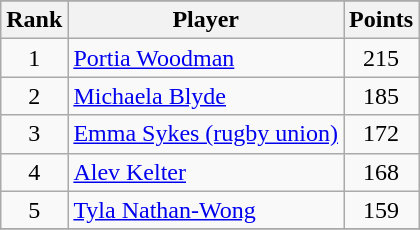<table class="wikitable sortable">
<tr>
</tr>
<tr>
<th>Rank</th>
<th>Player</th>
<th>Points</th>
</tr>
<tr>
<td align=center>1</td>
<td> <a href='#'>Portia Woodman</a></td>
<td align=center>215</td>
</tr>
<tr>
<td align=center>2</td>
<td> <a href='#'>Michaela Blyde</a></td>
<td align=center>185</td>
</tr>
<tr>
<td align=center>3</td>
<td> <a href='#'>Emma Sykes (rugby union)</a></td>
<td align=center>172</td>
</tr>
<tr>
<td align=center>4</td>
<td> <a href='#'>Alev Kelter</a></td>
<td align=center>168</td>
</tr>
<tr>
<td align=center>5</td>
<td> <a href='#'>Tyla Nathan-Wong</a></td>
<td align=center>159</td>
</tr>
<tr>
</tr>
</table>
